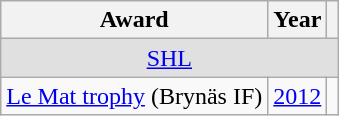<table class="wikitable">
<tr>
<th>Award</th>
<th>Year</th>
<th></th>
</tr>
<tr ALIGN="center" bgcolor="#e0e0e0">
<td colspan="3"><a href='#'>SHL</a></td>
</tr>
<tr>
<td><a href='#'>Le Mat trophy</a> (Brynäs IF)</td>
<td><a href='#'>2012</a></td>
<td></td>
</tr>
</table>
